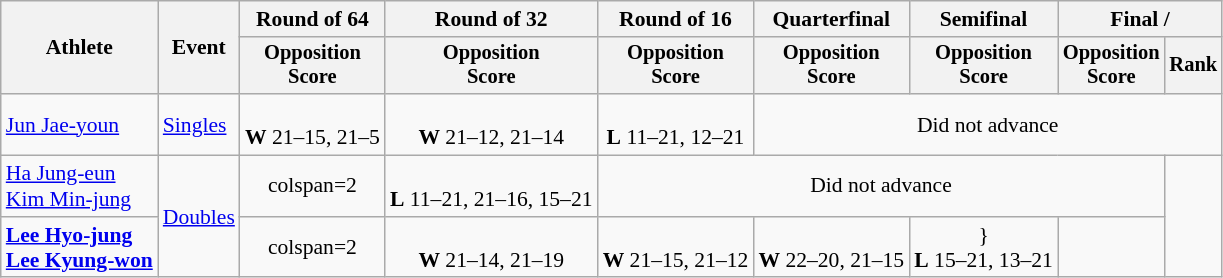<table class=wikitable style="font-size:90%">
<tr>
<th rowspan="2">Athlete</th>
<th rowspan="2">Event</th>
<th>Round of 64</th>
<th>Round of 32</th>
<th>Round of 16</th>
<th>Quarterfinal</th>
<th>Semifinal</th>
<th colspan=2>Final / </th>
</tr>
<tr style="font-size:95%">
<th>Opposition<br>Score</th>
<th>Opposition<br>Score</th>
<th>Opposition<br>Score</th>
<th>Opposition<br>Score</th>
<th>Opposition<br>Score</th>
<th>Opposition<br>Score</th>
<th>Rank</th>
</tr>
<tr align=center>
<td align=left><a href='#'>Jun Jae-youn</a></td>
<td align=left><a href='#'>Singles</a></td>
<td><br><strong>W</strong> 21–15, 21–5</td>
<td><br><strong>W</strong> 21–12, 21–14</td>
<td><br><strong>L</strong> 11–21, 12–21</td>
<td colspan=4>Did not advance</td>
</tr>
<tr align=center>
<td align=left><a href='#'>Ha Jung-eun</a><br><a href='#'>Kim Min-jung</a></td>
<td align=left rowspan=2><a href='#'>Doubles</a></td>
<td>colspan=2 </td>
<td><br><strong>L</strong> 11–21, 21–16, 15–21</td>
<td colspan=4>Did not advance</td>
</tr>
<tr align=center>
<td align=left><strong><a href='#'>Lee Hyo-jung</a><br><a href='#'>Lee Kyung-won</a></strong></td>
<td>colspan=2 </td>
<td><br><strong>W</strong> 21–14, 21–19</td>
<td><br><strong>W</strong> 21–15, 21–12</td>
<td><br><strong>W</strong> 22–20, 21–15</td>
<td>}<br><strong>L</strong> 15–21, 13–21</td>
<td></td>
</tr>
</table>
